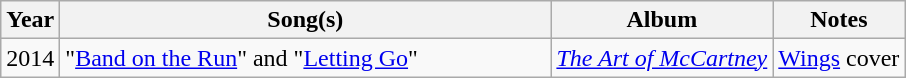<table class="wikitable">
<tr>
<th>Year</th>
<th style="width:20em;">Song(s)</th>
<th>Album</th>
<th>Notes</th>
</tr>
<tr>
<td>2014</td>
<td>"<a href='#'>Band on the Run</a>" and "<a href='#'>Letting Go</a>"</td>
<td><em><a href='#'>The Art of McCartney</a></em></td>
<td><a href='#'>Wings</a> cover</td>
</tr>
</table>
